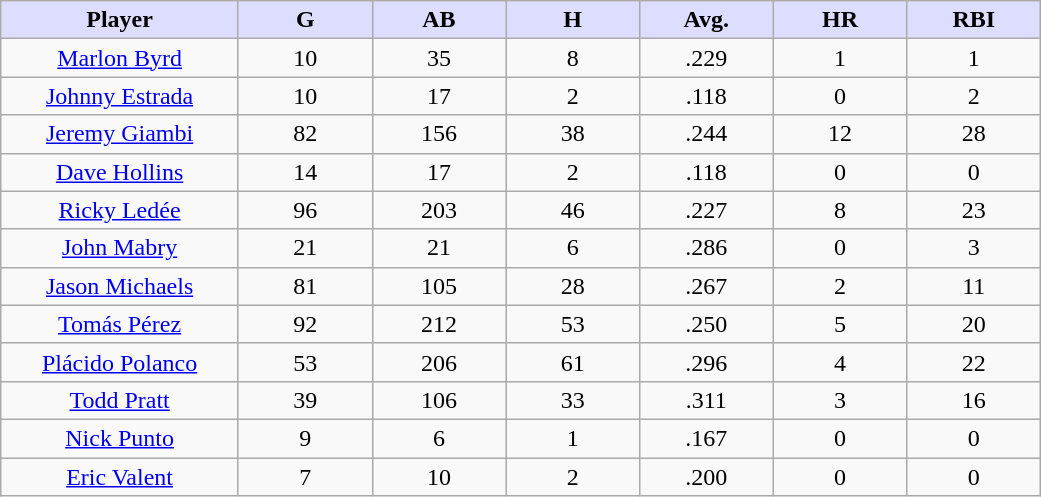<table class="wikitable sortable">
<tr>
<th style="background:#ddf; width:16%;">Player</th>
<th style="background:#ddf; width:9%;">G</th>
<th style="background:#ddf; width:9%;">AB</th>
<th style="background:#ddf; width:9%;">H</th>
<th style="background:#ddf; width:9%;">Avg.</th>
<th style="background:#ddf; width:9%;">HR</th>
<th style="background:#ddf; width:9%;">RBI</th>
</tr>
<tr style="text-align:center;">
<td><a href='#'>Marlon Byrd</a></td>
<td>10</td>
<td>35</td>
<td>8</td>
<td>.229</td>
<td>1</td>
<td>1</td>
</tr>
<tr style="text-align:center;">
<td><a href='#'>Johnny Estrada</a></td>
<td>10</td>
<td>17</td>
<td>2</td>
<td>.118</td>
<td>0</td>
<td>2</td>
</tr>
<tr style="text-align:center;">
<td><a href='#'>Jeremy Giambi</a></td>
<td>82</td>
<td>156</td>
<td>38</td>
<td>.244</td>
<td>12</td>
<td>28</td>
</tr>
<tr style="text-align:center;">
<td><a href='#'>Dave Hollins</a></td>
<td>14</td>
<td>17</td>
<td>2</td>
<td>.118</td>
<td>0</td>
<td>0</td>
</tr>
<tr style="text-align:center;">
<td><a href='#'>Ricky Ledée</a></td>
<td>96</td>
<td>203</td>
<td>46</td>
<td>.227</td>
<td>8</td>
<td>23</td>
</tr>
<tr style="text-align:center;">
<td><a href='#'>John Mabry</a></td>
<td>21</td>
<td>21</td>
<td>6</td>
<td>.286</td>
<td>0</td>
<td>3</td>
</tr>
<tr style="text-align:center;">
<td><a href='#'>Jason Michaels</a></td>
<td>81</td>
<td>105</td>
<td>28</td>
<td>.267</td>
<td>2</td>
<td>11</td>
</tr>
<tr style="text-align:center;">
<td><a href='#'>Tomás Pérez</a></td>
<td>92</td>
<td>212</td>
<td>53</td>
<td>.250</td>
<td>5</td>
<td>20</td>
</tr>
<tr style="text-align:center;">
<td><a href='#'>Plácido Polanco</a></td>
<td>53</td>
<td>206</td>
<td>61</td>
<td>.296</td>
<td>4</td>
<td>22</td>
</tr>
<tr style="text-align:center;">
<td><a href='#'>Todd Pratt</a></td>
<td>39</td>
<td>106</td>
<td>33</td>
<td>.311</td>
<td>3</td>
<td>16</td>
</tr>
<tr style="text-align:center;">
<td><a href='#'>Nick Punto</a></td>
<td>9</td>
<td>6</td>
<td>1</td>
<td>.167</td>
<td>0</td>
<td>0</td>
</tr>
<tr style="text-align:center;">
<td><a href='#'>Eric Valent</a></td>
<td>7</td>
<td>10</td>
<td>2</td>
<td>.200</td>
<td>0</td>
<td>0</td>
</tr>
</table>
